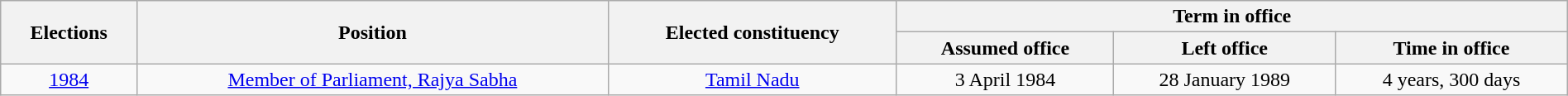<table class="wikitable" style="width:100%; text-align:center">
<tr>
<th rowspan=2>Elections</th>
<th rowspan=2>Position</th>
<th rowspan=2>Elected constituency</th>
<th colspan=3>Term in office</th>
</tr>
<tr>
<th>Assumed office</th>
<th>Left office</th>
<th>Time in office</th>
</tr>
<tr>
<td><a href='#'>1984</a></td>
<td><a href='#'>Member of Parliament, Rajya Sabha</a></td>
<td><a href='#'>Tamil Nadu</a></td>
<td>3 April 1984</td>
<td>28 January 1989</td>
<td>4 years, 300 days</td>
</tr>
</table>
